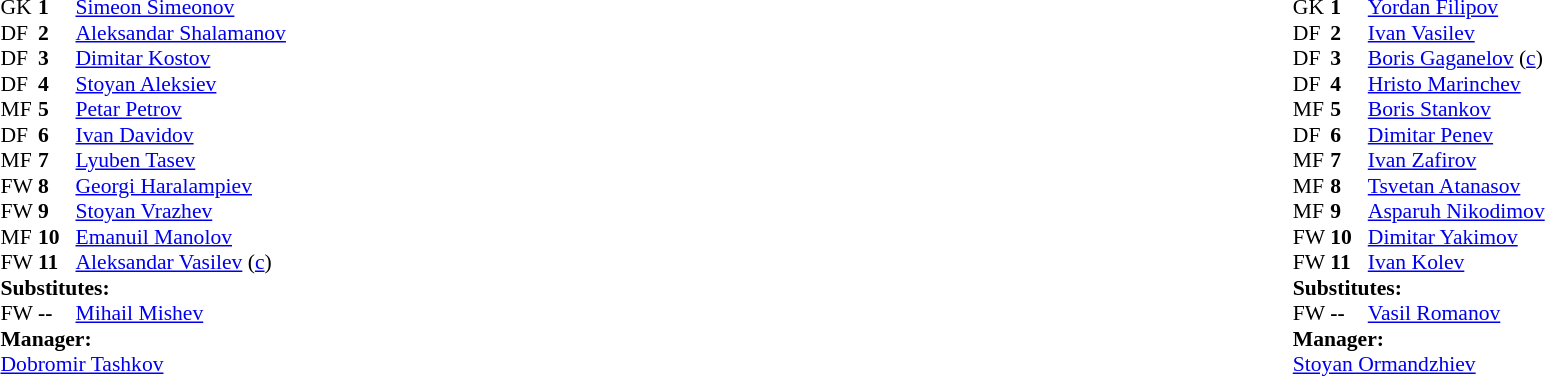<table style="width:100%">
<tr>
<td style="vertical-align:top;width:50%"><br><table style="font-size:90%" cellspacing="0" cellpadding="0">
<tr>
<th width="25"></th>
<th width="25"></th>
</tr>
<tr>
<td>GK</td>
<td><strong>1</strong></td>
<td> <a href='#'>Simeon Simeonov</a></td>
</tr>
<tr>
<td>DF</td>
<td><strong>2</strong></td>
<td> <a href='#'>Aleksandar Shalamanov</a></td>
</tr>
<tr>
<td>DF</td>
<td><strong>3</strong></td>
<td> <a href='#'>Dimitar Kostov</a></td>
</tr>
<tr>
<td>DF</td>
<td><strong>4</strong></td>
<td> <a href='#'>Stoyan Aleksiev</a></td>
</tr>
<tr>
<td>MF</td>
<td><strong>5</strong></td>
<td> <a href='#'>Petar Petrov</a></td>
</tr>
<tr>
<td>DF</td>
<td><strong>6</strong></td>
<td> <a href='#'>Ivan Davidov</a></td>
</tr>
<tr>
<td>MF</td>
<td><strong>7</strong></td>
<td> <a href='#'>Lyuben Tasev</a></td>
<td></td>
<td></td>
</tr>
<tr>
<td>FW</td>
<td><strong>8</strong></td>
<td> <a href='#'>Georgi Haralampiev</a></td>
</tr>
<tr>
<td>FW</td>
<td><strong>9</strong></td>
<td> <a href='#'>Stoyan Vrazhev</a></td>
</tr>
<tr>
<td>MF</td>
<td><strong>10</strong></td>
<td> <a href='#'>Emanuil Manolov</a></td>
</tr>
<tr>
<td>FW</td>
<td><strong>11</strong></td>
<td> <a href='#'>Aleksandar Vasilev</a> (<a href='#'>c</a>)</td>
</tr>
<tr>
<td colspan=4><strong>Substitutes:</strong></td>
</tr>
<tr>
<td>FW</td>
<td><strong>--</strong></td>
<td> <a href='#'>Mihail Mishev</a></td>
<td></td>
<td></td>
</tr>
<tr>
<td colspan=4><strong>Manager:</strong></td>
</tr>
<tr>
<td colspan="4"> <a href='#'>Dobromir Tashkov</a></td>
</tr>
</table>
</td>
<td valign="top"></td>
<td valign="top" width="50%"><br><table cellspacing="0" cellpadding="0" style="font-size:90%;margin:auto">
<tr>
<th width="25"></th>
<th width="25"></th>
</tr>
<tr>
<td>GK</td>
<td><strong>1</strong></td>
<td> <a href='#'>Yordan Filipov</a></td>
</tr>
<tr>
<td>DF</td>
<td><strong>2</strong></td>
<td> <a href='#'>Ivan Vasilev</a></td>
</tr>
<tr>
<td>DF</td>
<td><strong>3</strong></td>
<td> <a href='#'>Boris Gaganelov</a> (<a href='#'>c</a>)</td>
</tr>
<tr>
<td>DF</td>
<td><strong>4</strong></td>
<td> <a href='#'>Hristo Marinchev</a></td>
</tr>
<tr>
<td>MF</td>
<td><strong>5</strong></td>
<td> <a href='#'>Boris Stankov</a></td>
</tr>
<tr>
<td>DF</td>
<td><strong>6</strong></td>
<td> <a href='#'>Dimitar Penev</a></td>
</tr>
<tr>
<td>MF</td>
<td><strong>7</strong></td>
<td> <a href='#'>Ivan Zafirov</a></td>
<td></td>
<td></td>
</tr>
<tr>
<td>MF</td>
<td><strong>8</strong></td>
<td> <a href='#'>Tsvetan Atanasov</a></td>
</tr>
<tr>
<td>MF</td>
<td><strong>9</strong></td>
<td> <a href='#'>Asparuh Nikodimov</a></td>
</tr>
<tr>
<td>FW</td>
<td><strong>10</strong></td>
<td> <a href='#'>Dimitar Yakimov</a></td>
</tr>
<tr>
<td>FW</td>
<td><strong>11</strong></td>
<td> <a href='#'>Ivan Kolev</a></td>
</tr>
<tr>
<td colspan=4><strong>Substitutes:</strong></td>
</tr>
<tr>
<td>FW</td>
<td><strong>--</strong></td>
<td> <a href='#'>Vasil Romanov</a></td>
<td></td>
<td></td>
</tr>
<tr>
<td colspan=4><strong>Manager:</strong></td>
</tr>
<tr>
<td colspan="4"> <a href='#'>Stoyan Ormandzhiev</a></td>
</tr>
</table>
</td>
</tr>
</table>
